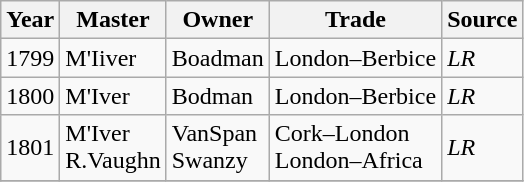<table class=" wikitable">
<tr>
<th>Year</th>
<th>Master</th>
<th>Owner</th>
<th>Trade</th>
<th>Source</th>
</tr>
<tr>
<td>1799</td>
<td>M'Iiver</td>
<td>Boadman</td>
<td>London–Berbice</td>
<td><em>LR</em></td>
</tr>
<tr>
<td>1800</td>
<td>M'Iver</td>
<td>Bodman</td>
<td>London–Berbice</td>
<td><em>LR</em></td>
</tr>
<tr>
<td>1801</td>
<td>M'Iver<br>R.Vaughn</td>
<td>VanSpan<br>Swanzy</td>
<td>Cork–London<br>London–Africa</td>
<td><em>LR</em></td>
</tr>
<tr>
</tr>
</table>
